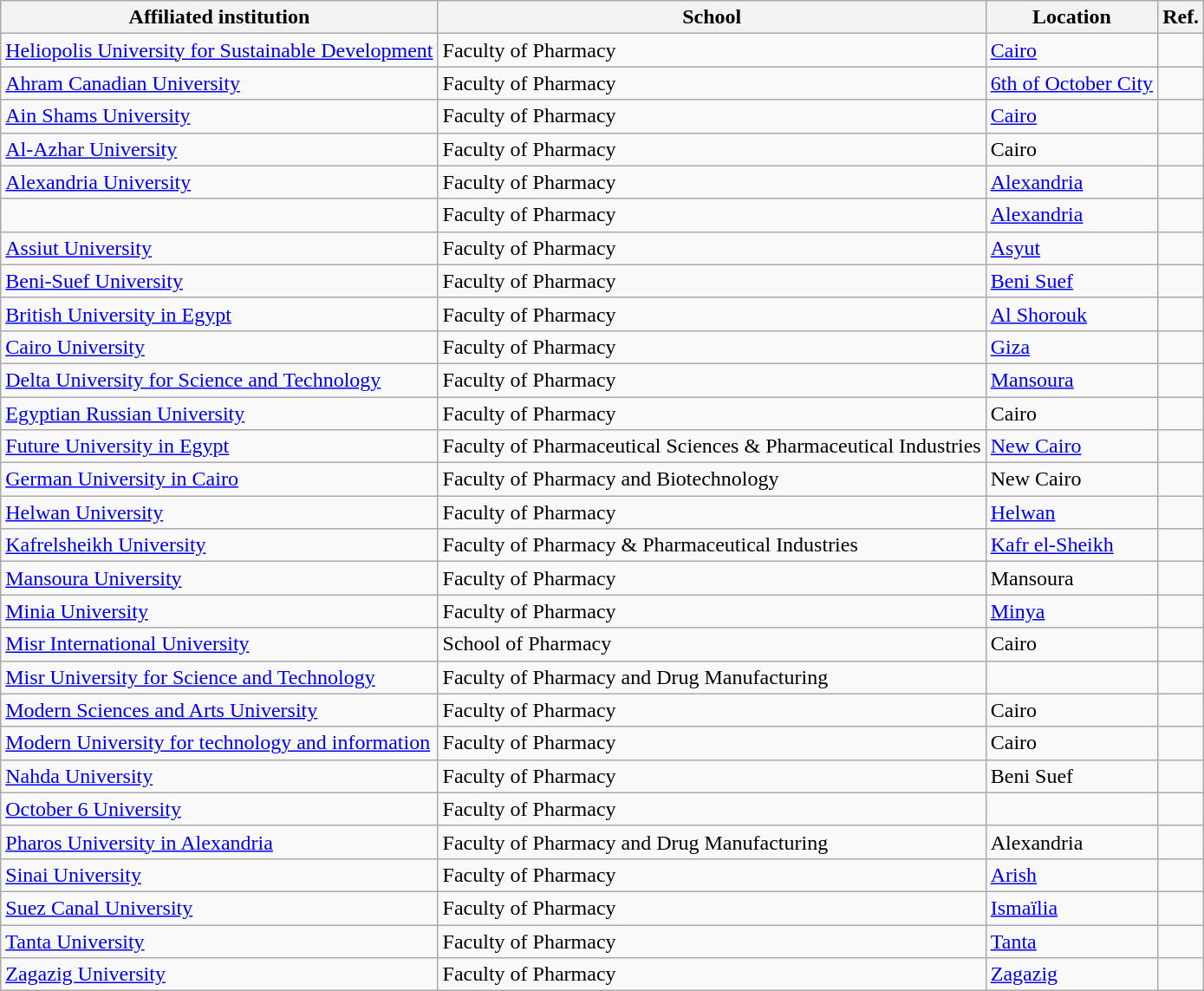<table class="wikitable sortable">
<tr>
<th>Affiliated institution</th>
<th>School</th>
<th>Location</th>
<th>Ref.</th>
</tr>
<tr>
<td><a href='#'>Heliopolis University for Sustainable Development </a></td>
<td>Faculty of Pharmacy</td>
<td><a href='#'>Cairo</a></td>
<td></td>
</tr>
<tr>
<td><a href='#'>Ahram Canadian University</a></td>
<td>Faculty of Pharmacy</td>
<td><a href='#'>6th of October City</a></td>
<td></td>
</tr>
<tr>
<td><a href='#'>Ain Shams University</a></td>
<td>Faculty of Pharmacy</td>
<td><a href='#'>Cairo</a></td>
<td></td>
</tr>
<tr>
<td><a href='#'>Al-Azhar University</a></td>
<td>Faculty of Pharmacy</td>
<td>Cairo</td>
<td></td>
</tr>
<tr>
<td><a href='#'>Alexandria University</a></td>
<td>Faculty of Pharmacy</td>
<td><a href='#'>Alexandria</a></td>
<td></td>
</tr>
<tr>
<td></td>
<td>Faculty of Pharmacy</td>
<td><a href='#'>Alexandria</a></td>
<td></td>
</tr>
<tr>
<td><a href='#'>Assiut University</a></td>
<td>Faculty of Pharmacy</td>
<td><a href='#'>Asyut</a></td>
<td></td>
</tr>
<tr>
<td><a href='#'>Beni-Suef University</a></td>
<td>Faculty of Pharmacy</td>
<td><a href='#'>Beni Suef</a></td>
<td></td>
</tr>
<tr>
<td><a href='#'>British University in Egypt</a></td>
<td>Faculty of Pharmacy</td>
<td><a href='#'>Al Shorouk</a></td>
<td></td>
</tr>
<tr>
<td><a href='#'>Cairo University</a></td>
<td>Faculty of Pharmacy</td>
<td><a href='#'>Giza</a></td>
<td></td>
</tr>
<tr>
<td><a href='#'>Delta University for Science and Technology</a></td>
<td>Faculty of Pharmacy</td>
<td><a href='#'>Mansoura</a></td>
<td></td>
</tr>
<tr>
<td><a href='#'>Egyptian Russian University</a></td>
<td>Faculty of Pharmacy</td>
<td>Cairo</td>
<td></td>
</tr>
<tr>
<td><a href='#'>Future University in Egypt</a></td>
<td>Faculty of Pharmaceutical Sciences & Pharmaceutical Industries</td>
<td><a href='#'>New Cairo</a></td>
<td></td>
</tr>
<tr>
<td><a href='#'>German University in Cairo</a></td>
<td>Faculty of Pharmacy and Biotechnology</td>
<td>New Cairo</td>
<td></td>
</tr>
<tr>
<td><a href='#'>Helwan University</a></td>
<td>Faculty of Pharmacy</td>
<td><a href='#'>Helwan</a></td>
<td></td>
</tr>
<tr>
<td><a href='#'>Kafrelsheikh University</a></td>
<td>Faculty of Pharmacy & Pharmaceutical Industries</td>
<td><a href='#'>Kafr el-Sheikh</a></td>
<td></td>
</tr>
<tr>
<td><a href='#'>Mansoura University</a></td>
<td>Faculty of Pharmacy</td>
<td>Mansoura</td>
<td></td>
</tr>
<tr>
<td><a href='#'>Minia University</a></td>
<td>Faculty of Pharmacy</td>
<td><a href='#'>Minya</a></td>
<td></td>
</tr>
<tr>
<td><a href='#'>Misr International University</a></td>
<td>School of Pharmacy</td>
<td>Cairo</td>
<td></td>
</tr>
<tr>
<td><a href='#'>Misr University for Science and Technology</a></td>
<td>Faculty of Pharmacy and Drug Manufacturing</td>
<td></td>
<td></td>
</tr>
<tr>
<td><a href='#'>Modern Sciences and Arts University</a></td>
<td>Faculty of Pharmacy</td>
<td>Cairo</td>
<td></td>
</tr>
<tr>
<td><a href='#'>Modern University for technology and information</a></td>
<td>Faculty of Pharmacy</td>
<td>Cairo</td>
<td></td>
</tr>
<tr>
<td><a href='#'>Nahda University</a></td>
<td>Faculty of Pharmacy</td>
<td>Beni Suef</td>
<td></td>
</tr>
<tr>
<td><a href='#'>October 6 University</a></td>
<td>Faculty of Pharmacy</td>
<td></td>
<td></td>
</tr>
<tr>
<td><a href='#'>Pharos University in Alexandria</a></td>
<td>Faculty of Pharmacy and Drug Manufacturing</td>
<td>Alexandria</td>
<td></td>
</tr>
<tr>
<td><a href='#'>Sinai University</a></td>
<td>Faculty of Pharmacy</td>
<td><a href='#'>Arish</a></td>
<td></td>
</tr>
<tr>
<td><a href='#'>Suez Canal University</a></td>
<td>Faculty of Pharmacy</td>
<td><a href='#'>Ismaïlia</a></td>
<td></td>
</tr>
<tr>
<td><a href='#'>Tanta University</a></td>
<td>Faculty of Pharmacy</td>
<td><a href='#'>Tanta</a></td>
<td></td>
</tr>
<tr>
<td><a href='#'>Zagazig University</a></td>
<td>Faculty of Pharmacy</td>
<td><a href='#'>Zagazig</a></td>
<td></td>
</tr>
</table>
